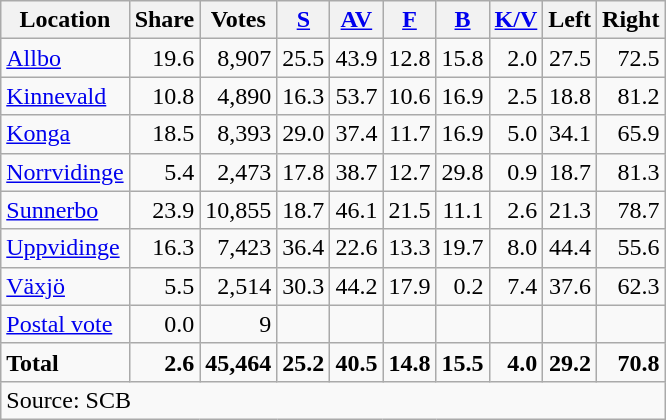<table class="wikitable sortable" style=text-align:right>
<tr>
<th>Location</th>
<th>Share</th>
<th>Votes</th>
<th><a href='#'>S</a></th>
<th><a href='#'>AV</a></th>
<th><a href='#'>F</a></th>
<th><a href='#'>B</a></th>
<th><a href='#'>K/V</a></th>
<th>Left</th>
<th>Right</th>
</tr>
<tr>
<td align=left><a href='#'>Allbo</a></td>
<td>19.6</td>
<td>8,907</td>
<td>25.5</td>
<td>43.9</td>
<td>12.8</td>
<td>15.8</td>
<td>2.0</td>
<td>27.5</td>
<td>72.5</td>
</tr>
<tr>
<td align=left><a href='#'>Kinnevald</a></td>
<td>10.8</td>
<td>4,890</td>
<td>16.3</td>
<td>53.7</td>
<td>10.6</td>
<td>16.9</td>
<td>2.5</td>
<td>18.8</td>
<td>81.2</td>
</tr>
<tr>
<td align=left><a href='#'>Konga</a></td>
<td>18.5</td>
<td>8,393</td>
<td>29.0</td>
<td>37.4</td>
<td>11.7</td>
<td>16.9</td>
<td>5.0</td>
<td>34.1</td>
<td>65.9</td>
</tr>
<tr>
<td align=left><a href='#'>Norrvidinge</a></td>
<td>5.4</td>
<td>2,473</td>
<td>17.8</td>
<td>38.7</td>
<td>12.7</td>
<td>29.8</td>
<td>0.9</td>
<td>18.7</td>
<td>81.3</td>
</tr>
<tr>
<td align=left><a href='#'>Sunnerbo</a></td>
<td>23.9</td>
<td>10,855</td>
<td>18.7</td>
<td>46.1</td>
<td>21.5</td>
<td>11.1</td>
<td>2.6</td>
<td>21.3</td>
<td>78.7</td>
</tr>
<tr>
<td align=left><a href='#'>Uppvidinge</a></td>
<td>16.3</td>
<td>7,423</td>
<td>36.4</td>
<td>22.6</td>
<td>13.3</td>
<td>19.7</td>
<td>8.0</td>
<td>44.4</td>
<td>55.6</td>
</tr>
<tr>
<td align=left><a href='#'>Växjö</a></td>
<td>5.5</td>
<td>2,514</td>
<td>30.3</td>
<td>44.2</td>
<td>17.9</td>
<td>0.2</td>
<td>7.4</td>
<td>37.6</td>
<td>62.3</td>
</tr>
<tr>
<td align=left><a href='#'>Postal vote</a></td>
<td>0.0</td>
<td>9</td>
<td></td>
<td></td>
<td></td>
<td></td>
<td></td>
<td></td>
<td></td>
</tr>
<tr>
<td align=left><strong>Total</strong></td>
<td><strong>2.6</strong></td>
<td><strong>45,464</strong></td>
<td><strong>25.2</strong></td>
<td><strong>40.5</strong></td>
<td><strong>14.8</strong></td>
<td><strong>15.5</strong></td>
<td><strong>4.0</strong></td>
<td><strong>29.2</strong></td>
<td><strong>70.8</strong></td>
</tr>
<tr>
<td align=left colspan=10>Source: SCB </td>
</tr>
</table>
